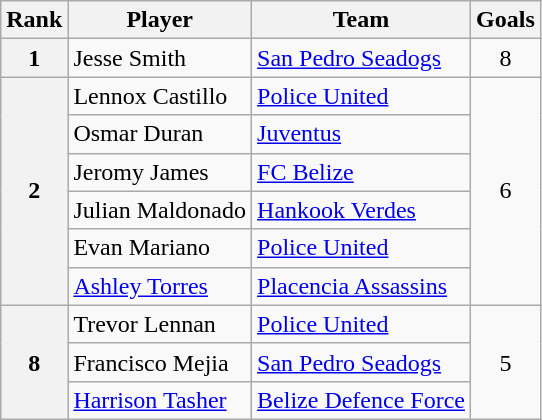<table class="wikitable" style="text-align:center">
<tr>
<th>Rank</th>
<th>Player</th>
<th>Team</th>
<th>Goals</th>
</tr>
<tr>
<th rowspan="1">1</th>
<td align="left"> Jesse Smith</td>
<td align="left"><a href='#'>San Pedro Seadogs</a></td>
<td rowspan="1">8</td>
</tr>
<tr>
<th rowspan="6">2</th>
<td align="left"> Lennox Castillo</td>
<td align="left"><a href='#'>Police United</a></td>
<td rowspan="6">6</td>
</tr>
<tr>
<td align="left"> Osmar Duran</td>
<td align="left"><a href='#'>Juventus</a></td>
</tr>
<tr>
<td align="left"> Jeromy James</td>
<td align="left"><a href='#'>FC Belize</a></td>
</tr>
<tr>
<td align="left"> Julian Maldonado</td>
<td align="left"><a href='#'>Hankook Verdes</a></td>
</tr>
<tr>
<td align="left"> Evan Mariano</td>
<td align="left"><a href='#'>Police United</a></td>
</tr>
<tr>
<td align="left"> <a href='#'>Ashley Torres</a></td>
<td align="left"><a href='#'>Placencia Assassins</a></td>
</tr>
<tr>
<th rowspan="3">8</th>
<td align="left"> Trevor Lennan</td>
<td align="left"><a href='#'>Police United</a></td>
<td rowspan="3">5</td>
</tr>
<tr>
<td align="left"> Francisco Mejia</td>
<td align="left"><a href='#'>San Pedro Seadogs</a></td>
</tr>
<tr>
<td align="left"> <a href='#'>Harrison Tasher</a></td>
<td align="left"><a href='#'>Belize Defence Force</a></td>
</tr>
</table>
